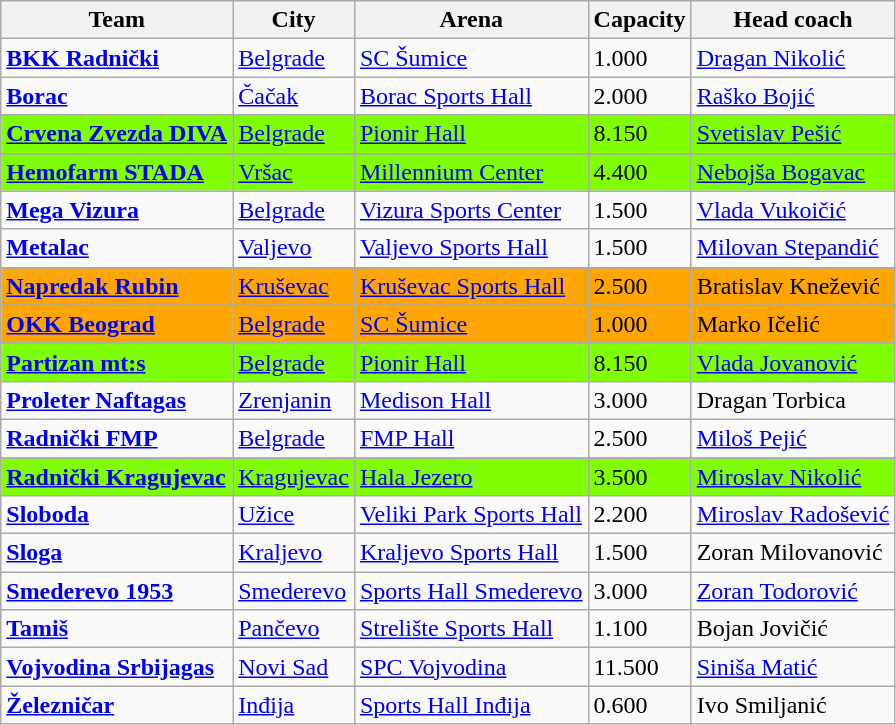<table class="wikitable sortable">
<tr>
<th>Team</th>
<th>City</th>
<th>Arena</th>
<th>Capacity</th>
<th>Head coach</th>
</tr>
<tr>
<td><strong><a href='#'>BKK Radnički</a></strong></td>
<td><a href='#'>Belgrade</a></td>
<td><a href='#'>SC Šumice</a></td>
<td>1.000</td>
<td><a href='#'>Dragan Nikolić</a></td>
</tr>
<tr>
<td><strong><a href='#'>Borac</a></strong></td>
<td><a href='#'>Čačak</a></td>
<td><a href='#'>Borac Sports Hall</a></td>
<td>2.000</td>
<td><a href='#'>Raško Bojić</a></td>
</tr>
<tr>
</tr>
<tr bgcolor="#7fff00">
<td><strong><a href='#'>Crvena Zvezda DIVA</a></strong></td>
<td><a href='#'>Belgrade</a></td>
<td><a href='#'>Pionir Hall</a></td>
<td>8.150</td>
<td><a href='#'>Svetislav Pešić</a></td>
</tr>
<tr>
</tr>
<tr bgcolor="#7fff00">
<td><strong><a href='#'>Hemofarm STADA</a></strong></td>
<td><a href='#'>Vršac</a></td>
<td><a href='#'>Millennium Center</a></td>
<td>4.400</td>
<td><a href='#'>Nebojša Bogavac</a></td>
</tr>
<tr>
<td><strong><a href='#'>Mega Vizura</a></strong></td>
<td><a href='#'>Belgrade</a></td>
<td><a href='#'>Vizura Sports Center</a></td>
<td>1.500</td>
<td><a href='#'>Vlada Vukoičić</a></td>
</tr>
<tr>
<td><strong><a href='#'>Metalac</a></strong></td>
<td><a href='#'>Valjevo</a></td>
<td><a href='#'>Valjevo Sports Hall</a></td>
<td>1.500</td>
<td><a href='#'>Milovan Stepandić</a></td>
</tr>
<tr>
</tr>
<tr bgcolor=orange>
<td><strong><a href='#'>Napredak Rubin</a></strong></td>
<td><a href='#'>Kruševac</a></td>
<td><a href='#'>Kruševac Sports Hall</a></td>
<td>2.500</td>
<td>Bratislav Knežević</td>
</tr>
<tr>
</tr>
<tr bgcolor=orange>
<td><strong><a href='#'>OKK Beograd</a></strong></td>
<td><a href='#'>Belgrade</a></td>
<td><a href='#'>SC Šumice</a></td>
<td>1.000</td>
<td>Marko Ičelić</td>
</tr>
<tr>
</tr>
<tr bgcolor="#7fff00">
<td><strong><a href='#'>Partizan mt:s</a></strong></td>
<td><a href='#'>Belgrade</a></td>
<td><a href='#'>Pionir Hall</a></td>
<td>8.150</td>
<td><a href='#'>Vlada Jovanović</a></td>
</tr>
<tr>
<td><strong><a href='#'>Proleter Naftagas</a></strong></td>
<td><a href='#'>Zrenjanin</a></td>
<td><a href='#'>Medison Hall</a></td>
<td>3.000</td>
<td>Dragan Torbica</td>
</tr>
<tr>
<td><strong><a href='#'>Radnički FMP</a></strong></td>
<td><a href='#'>Belgrade</a></td>
<td><a href='#'>FMP Hall</a></td>
<td>2.500</td>
<td><a href='#'>Miloš Pejić</a></td>
</tr>
<tr>
</tr>
<tr bgcolor="#7fff00">
<td><strong><a href='#'>Radnički Kragujevac</a></strong></td>
<td><a href='#'>Kragujevac</a></td>
<td><a href='#'>Hala Jezero</a></td>
<td>3.500</td>
<td><a href='#'>Miroslav Nikolić</a></td>
</tr>
<tr>
<td><strong><a href='#'>Sloboda</a></strong></td>
<td><a href='#'>Užice</a></td>
<td><a href='#'>Veliki Park Sports Hall</a></td>
<td>2.200</td>
<td><a href='#'>Miroslav Radošević</a></td>
</tr>
<tr>
<td><strong><a href='#'>Sloga</a></strong></td>
<td><a href='#'>Kraljevo</a></td>
<td><a href='#'>Kraljevo Sports Hall</a></td>
<td>1.500</td>
<td>Zoran Milovanović</td>
</tr>
<tr>
<td><strong><a href='#'>Smederevo 1953</a></strong></td>
<td><a href='#'>Smederevo</a></td>
<td><a href='#'>Sports Hall Smederevo</a></td>
<td>3.000</td>
<td><a href='#'>Zoran Todorović</a></td>
</tr>
<tr>
<td><strong><a href='#'>Tamiš</a></strong></td>
<td><a href='#'>Pančevo</a></td>
<td><a href='#'>Strelište Sports Hall</a></td>
<td>1.100</td>
<td>Bojan Jovičić</td>
</tr>
<tr>
<td><strong><a href='#'>Vojvodina Srbijagas</a></strong></td>
<td><a href='#'>Novi Sad</a></td>
<td><a href='#'>SPC Vojvodina</a></td>
<td>11.500</td>
<td><a href='#'>Siniša Matić</a></td>
</tr>
<tr>
<td><strong><a href='#'>Železničar</a></strong></td>
<td><a href='#'>Inđija</a></td>
<td><a href='#'>Sports Hall Inđija</a></td>
<td>0.600</td>
<td>Ivo Smiljanić</td>
</tr>
</table>
